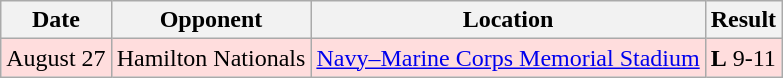<table class="wikitable">
<tr>
<th>Date</th>
<th>Opponent</th>
<th>Location</th>
<th>Result</th>
</tr>
<tr bgcolor="FFDDDD">
<td>August 27</td>
<td>Hamilton Nationals</td>
<td><a href='#'>Navy–Marine Corps Memorial Stadium</a></td>
<td><strong>L</strong> 9-11</td>
</tr>
</table>
